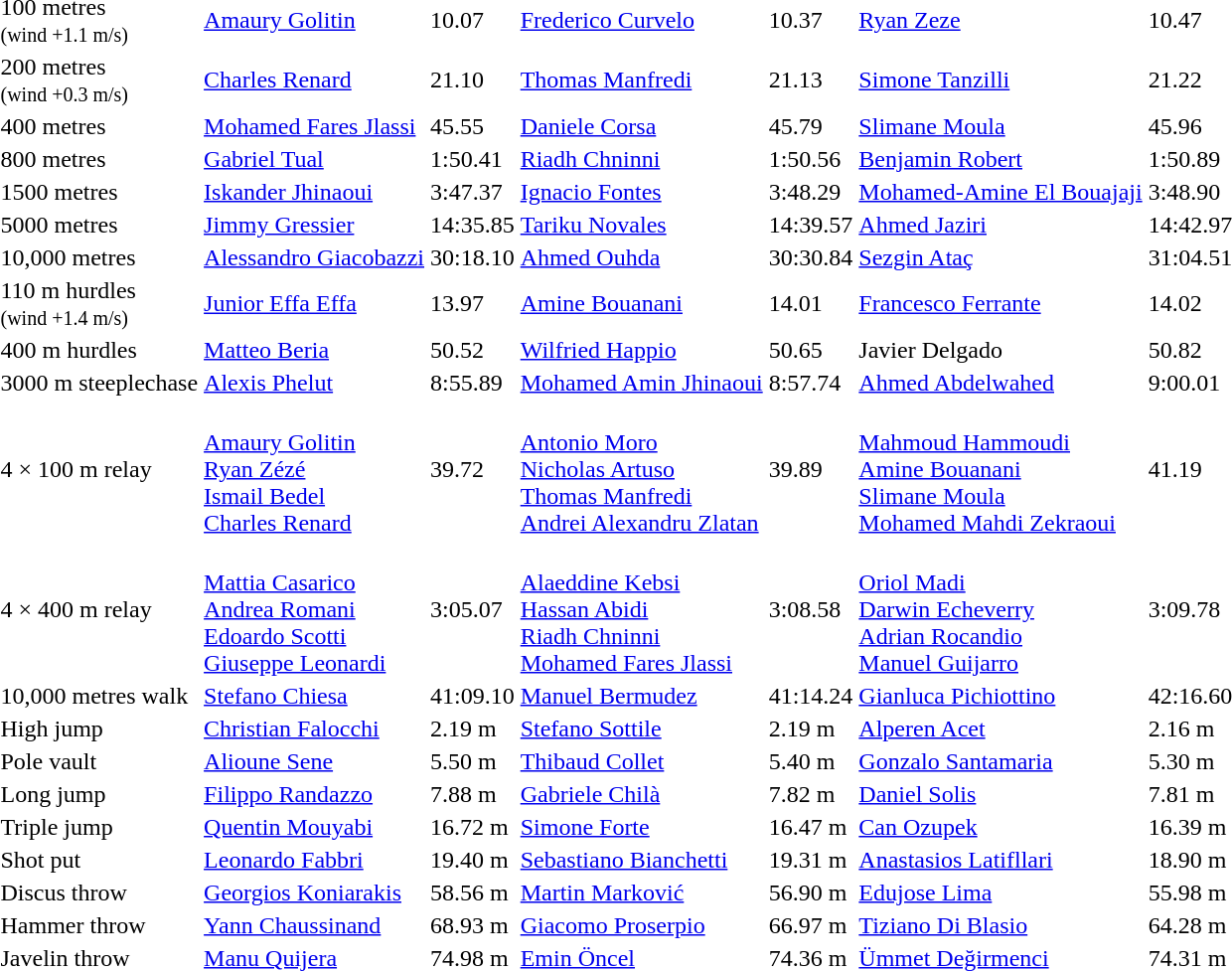<table>
<tr>
<td>100 metres<br><small>(wind +1.1 m/s)</small></td>
<td><a href='#'>Amaury Golitin</a> <br> </td>
<td>10.07 </td>
<td><a href='#'>Frederico Curvelo</a> <br> </td>
<td>10.37</td>
<td><a href='#'>Ryan Zeze</a> <br> </td>
<td>10.47</td>
</tr>
<tr>
<td>200 metres<br><small>(wind +0.3 m/s)</small></td>
<td><a href='#'>Charles Renard</a> <br> </td>
<td>21.10</td>
<td><a href='#'>Thomas Manfredi</a> <br> </td>
<td>21.13</td>
<td><a href='#'>Simone Tanzilli</a> <br> </td>
<td>21.22</td>
</tr>
<tr>
<td>400 metres</td>
<td><a href='#'>Mohamed Fares Jlassi</a> <br> </td>
<td>45.55 </td>
<td><a href='#'>Daniele Corsa</a> <br> </td>
<td>45.79</td>
<td><a href='#'>Slimane Moula</a> <br> </td>
<td>45.96</td>
</tr>
<tr>
<td>800 metres</td>
<td><a href='#'>Gabriel Tual</a> <br> </td>
<td>1:50.41</td>
<td><a href='#'>Riadh Chninni</a> <br> </td>
<td>1:50.56</td>
<td><a href='#'>Benjamin Robert</a> <br> </td>
<td>1:50.89</td>
</tr>
<tr>
<td>1500 metres</td>
<td><a href='#'>Iskander Jhinaoui</a> <br> </td>
<td>3:47.37 </td>
<td><a href='#'>Ignacio Fontes</a> <br> </td>
<td>3:48.29</td>
<td><a href='#'>Mohamed-Amine El Bouajaji</a> <br> </td>
<td>3:48.90</td>
</tr>
<tr>
<td>5000 metres</td>
<td><a href='#'>Jimmy Gressier</a> <br> </td>
<td>14:35.85</td>
<td><a href='#'>Tariku Novales</a> <br> </td>
<td>14:39.57</td>
<td><a href='#'>Ahmed Jaziri</a> <br> </td>
<td>14:42.97</td>
</tr>
<tr>
<td>10,000 metres</td>
<td><a href='#'>Alessandro Giacobazzi</a> <br> </td>
<td>30:18.10</td>
<td><a href='#'>Ahmed Ouhda</a> <br> </td>
<td>30:30.84</td>
<td><a href='#'>Sezgin Ataç</a> <br> </td>
<td>31:04.51</td>
</tr>
<tr>
<td>110 m hurdles<br><small>(wind +1.4 m/s)</small></td>
<td><a href='#'>Junior Effa Effa</a> <br> </td>
<td>13.97</td>
<td><a href='#'>Amine Bouanani</a> <br> </td>
<td>14.01</td>
<td><a href='#'>Francesco Ferrante</a> <br> </td>
<td>14.02</td>
</tr>
<tr>
<td>400 m hurdles</td>
<td><a href='#'>Matteo Beria</a> <br> </td>
<td>50.52 </td>
<td><a href='#'>Wilfried Happio</a> <br> </td>
<td>50.65</td>
<td>Javier Delgado <br> </td>
<td>50.82</td>
</tr>
<tr>
<td>3000 m steeplechase</td>
<td><a href='#'>Alexis Phelut</a> <br> </td>
<td>8:55.89</td>
<td><a href='#'>Mohamed Amin Jhinaoui</a> <br> </td>
<td>8:57.74</td>
<td><a href='#'>Ahmed Abdelwahed</a> <br> </td>
<td>9:00.01</td>
</tr>
<tr>
<td>4 × 100 m relay</td>
<td><br><a href='#'>Amaury Golitin</a><br><a href='#'>Ryan Zézé</a><br><a href='#'>Ismail Bedel</a><br><a href='#'>Charles Renard</a> <br></td>
<td>39.72</td>
<td><br><a href='#'>Antonio Moro</a><br><a href='#'>Nicholas Artuso</a><br><a href='#'>Thomas Manfredi</a><br><a href='#'>Andrei Alexandru Zlatan</a></td>
<td>39.89</td>
<td><br><a href='#'>Mahmoud Hammoudi</a><br><a href='#'>Amine Bouanani</a><br><a href='#'>Slimane Moula</a><br><a href='#'>Mohamed Mahdi Zekraoui</a></td>
<td>41.19</td>
</tr>
<tr>
<td>4 × 400 m relay</td>
<td><br><a href='#'>Mattia Casarico</a><br><a href='#'>Andrea Romani</a><br><a href='#'>Edoardo Scotti</a><br><a href='#'>Giuseppe Leonardi</a> <br></td>
<td>3:05.07 </td>
<td><br><a href='#'>Alaeddine Kebsi</a><br><a href='#'>Hassan Abidi</a><br><a href='#'>Riadh Chninni</a><br><a href='#'>Mohamed Fares Jlassi</a></td>
<td>3:08.58</td>
<td><br><a href='#'>Oriol Madi</a><br><a href='#'>Darwin Echeverry</a><br><a href='#'>Adrian Rocandio</a><br><a href='#'>Manuel Guijarro</a></td>
<td>3:09.78</td>
</tr>
<tr>
<td>10,000 metres walk</td>
<td><a href='#'>Stefano Chiesa</a> <br> </td>
<td>41:09.10</td>
<td><a href='#'>Manuel Bermudez</a> <br> </td>
<td>41:14.24</td>
<td><a href='#'>Gianluca Pichiottino</a> <br> </td>
<td>42:16.60</td>
</tr>
<tr>
<td>High jump</td>
<td><a href='#'>Christian Falocchi</a> <br> </td>
<td>2.19 m </td>
<td><a href='#'>Stefano Sottile</a> <br> </td>
<td>2.19 m</td>
<td><a href='#'>Alperen Acet</a> <br> </td>
<td>2.16 m</td>
</tr>
<tr>
<td>Pole vault</td>
<td><a href='#'>Alioune Sene</a> <br> </td>
<td>5.50 m</td>
<td><a href='#'>Thibaud Collet</a> <br> </td>
<td>5.40 m</td>
<td><a href='#'>Gonzalo Santamaria</a> <br> </td>
<td>5.30 m</td>
</tr>
<tr>
<td>Long jump</td>
<td><a href='#'>Filippo Randazzo</a> <br> </td>
<td>7.88 m</td>
<td><a href='#'>Gabriele Chilà</a> <br> </td>
<td>7.82 m</td>
<td><a href='#'>Daniel Solis</a> <br> </td>
<td>7.81 m</td>
</tr>
<tr>
<td>Triple jump</td>
<td><a href='#'>Quentin Mouyabi</a> <br> </td>
<td>16.72 m </td>
<td><a href='#'>Simone Forte</a> <br> </td>
<td>16.47 m</td>
<td><a href='#'>Can Ozupek</a> <br> </td>
<td>16.39 m</td>
</tr>
<tr>
<td>Shot put</td>
<td><a href='#'>Leonardo Fabbri</a> <br> </td>
<td>19.40 m</td>
<td><a href='#'>Sebastiano Bianchetti</a> <br> </td>
<td>19.31 m</td>
<td><a href='#'>Anastasios Latifllari</a> <br> </td>
<td>18.90 m</td>
</tr>
<tr>
<td>Discus throw</td>
<td><a href='#'>Georgios Koniarakis</a> <br> </td>
<td>58.56 m</td>
<td><a href='#'>Martin Marković</a> <br> </td>
<td>56.90 m</td>
<td><a href='#'>Edujose Lima</a> <br> </td>
<td>55.98 m</td>
</tr>
<tr>
<td>Hammer throw</td>
<td><a href='#'>Yann Chaussinand</a> <br> </td>
<td>68.93 m</td>
<td><a href='#'>Giacomo Proserpio</a> <br> </td>
<td>66.97 m</td>
<td><a href='#'>Tiziano Di Blasio</a> <br> </td>
<td>64.28 m</td>
</tr>
<tr>
<td>Javelin throw</td>
<td><a href='#'>Manu Quijera</a> <br> </td>
<td>74.98 m</td>
<td><a href='#'>Emin Öncel</a> <br> </td>
<td>74.36 m</td>
<td><a href='#'>Ümmet Değirmenci</a> <br> </td>
<td>74.31 m</td>
</tr>
</table>
